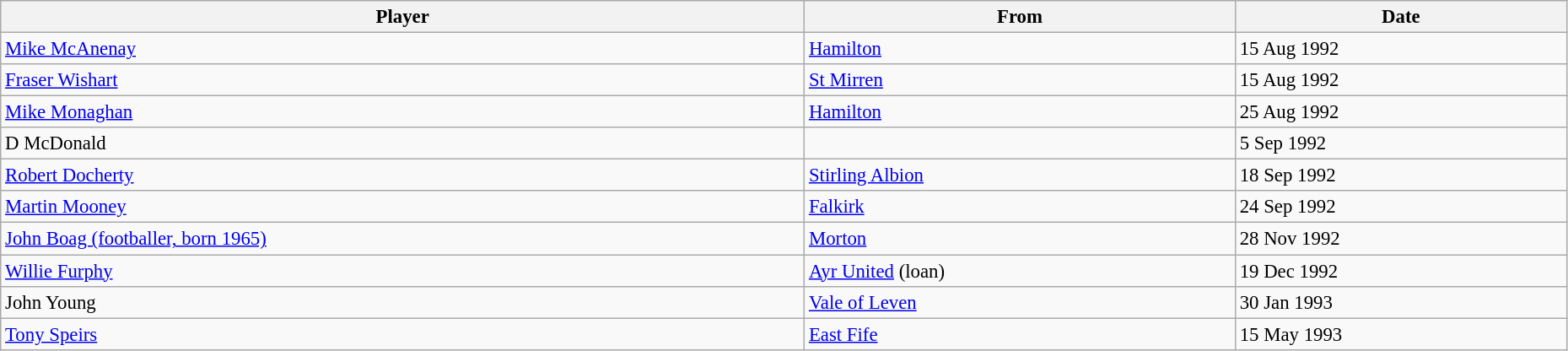<table class="wikitable" style="text-align:center; font-size:95%;width:98%; text-align:left">
<tr>
<th>Player</th>
<th>From</th>
<th>Date</th>
</tr>
<tr>
<td> <a href='#'>Mike McAnenay</a></td>
<td> <a href='#'>Hamilton</a></td>
<td>15 Aug 1992</td>
</tr>
<tr>
<td> <a href='#'>Fraser Wishart</a></td>
<td> <a href='#'>St Mirren</a></td>
<td>15 Aug 1992</td>
</tr>
<tr>
<td> <a href='#'>Mike Monaghan</a></td>
<td> <a href='#'>Hamilton</a></td>
<td>25 Aug 1992</td>
</tr>
<tr>
<td> D McDonald</td>
<td></td>
<td>5 Sep 1992</td>
</tr>
<tr>
<td> <a href='#'>Robert Docherty</a></td>
<td> <a href='#'>Stirling Albion</a></td>
<td>18 Sep 1992</td>
</tr>
<tr>
<td> <a href='#'>Martin Mooney</a></td>
<td> <a href='#'>Falkirk</a></td>
<td>24 Sep 1992</td>
</tr>
<tr>
<td> <a href='#'>John Boag (footballer, born 1965)</a></td>
<td> <a href='#'>Morton</a></td>
<td>28 Nov 1992</td>
</tr>
<tr>
<td> <a href='#'>Willie Furphy</a></td>
<td> <a href='#'>Ayr United</a> (loan)</td>
<td>19 Dec 1992</td>
</tr>
<tr>
<td> John Young</td>
<td> <a href='#'>Vale of Leven</a></td>
<td>30 Jan 1993</td>
</tr>
<tr>
<td> <a href='#'>Tony Speirs</a></td>
<td> <a href='#'>East Fife</a></td>
<td>15 May 1993</td>
</tr>
</table>
